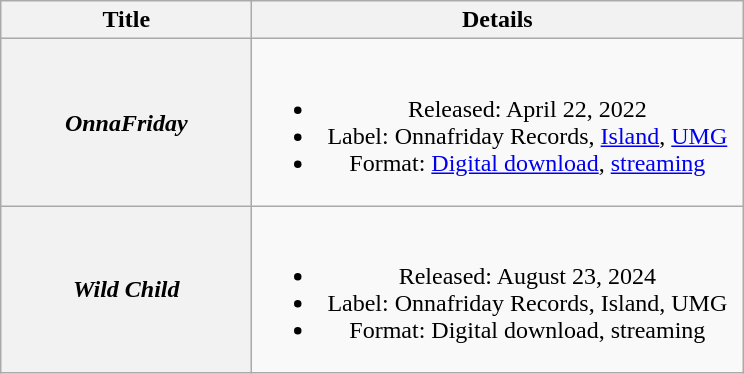<table class="wikitable plainrowheaders" style="text-align:center;">
<tr>
<th scope="col" style="width:10em;">Title</th>
<th scope="col" style="width:20em;">Details</th>
</tr>
<tr>
<th scope="row"><em>OnnaFriday</em></th>
<td><br><ul><li>Released: April 22, 2022</li><li>Label: Onnafriday Records, <a href='#'>Island</a>, <a href='#'>UMG</a></li><li>Format: <a href='#'>Digital download</a>, <a href='#'>streaming</a></li></ul></td>
</tr>
<tr>
<th scope="row"><em>Wild Child</em></th>
<td><br><ul><li>Released: August 23, 2024</li><li>Label: Onnafriday Records, Island, UMG</li><li>Format: Digital download, streaming</li></ul></td>
</tr>
</table>
